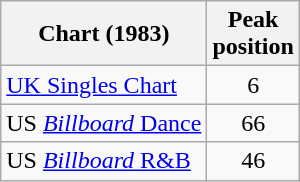<table class="wikitable sortable">
<tr>
<th>Chart (1983)</th>
<th>Peak<br>position</th>
</tr>
<tr>
<td><a href='#'>UK Singles Chart</a></td>
<td align="center">6</td>
</tr>
<tr>
<td>US <a href='#'><em>Billboard</em> Dance</a></td>
<td align="center">66</td>
</tr>
<tr>
<td>US <a href='#'><em>Billboard</em> R&B</a></td>
<td align="center">46</td>
</tr>
</table>
